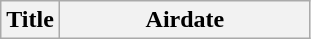<table class="wikitable plainrowheaders">
<tr>
<th>Title</th>
<th style="width:10em;">Airdate<br>
</th>
</tr>
</table>
